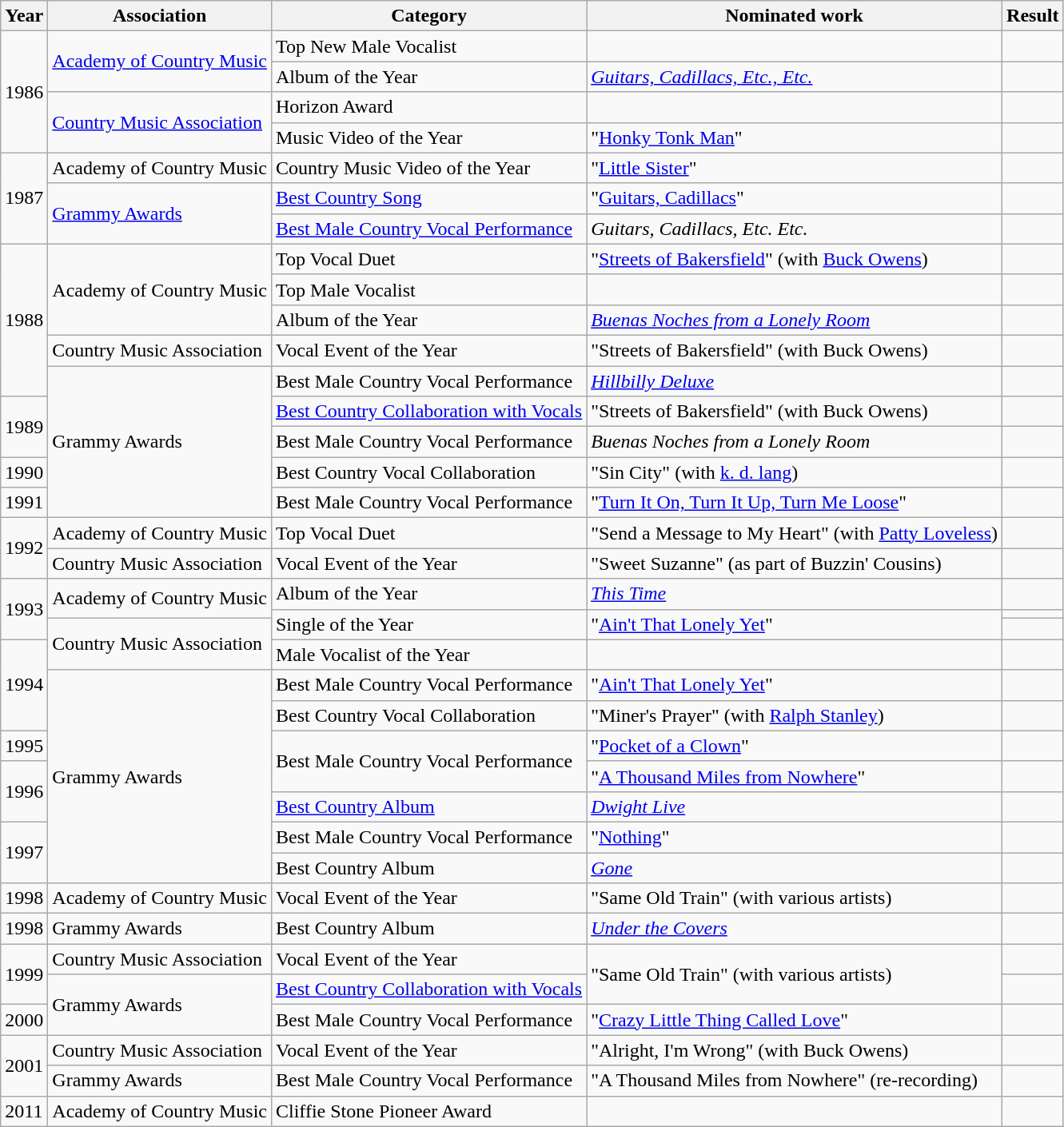<table class="wikitable">
<tr>
<th>Year</th>
<th>Association</th>
<th>Category</th>
<th>Nominated work</th>
<th>Result<br>

</th>
</tr>
<tr>
<td rowspan=4>1986</td>
<td rowspan=2><a href='#'>Academy of Country Music</a></td>
<td>Top New Male Vocalist</td>
<td></td>
<td></td>
</tr>
<tr>
<td>Album of the Year</td>
<td><em><a href='#'>Guitars, Cadillacs, Etc., Etc.</a></em></td>
<td></td>
</tr>
<tr>
<td rowspan=2><a href='#'>Country Music Association</a></td>
<td>Horizon Award</td>
<td></td>
<td></td>
</tr>
<tr>
<td>Music Video of the Year</td>
<td>"<a href='#'>Honky Tonk Man</a>"</td>
<td></td>
</tr>
<tr>
<td rowspan=3>1987</td>
<td>Academy of Country Music</td>
<td>Country Music Video of the Year</td>
<td>"<a href='#'>Little Sister</a>"</td>
<td></td>
</tr>
<tr>
<td rowspan=2><a href='#'>Grammy Awards</a></td>
<td><a href='#'>Best Country Song</a></td>
<td>"<a href='#'>Guitars, Cadillacs</a>"</td>
<td></td>
</tr>
<tr>
<td><a href='#'>Best Male Country Vocal Performance</a></td>
<td><em>Guitars, Cadillacs, Etc. Etc.</em></td>
<td></td>
</tr>
<tr>
<td rowspan=5>1988</td>
<td rowspan=3>Academy of Country Music</td>
<td>Top Vocal Duet</td>
<td>"<a href='#'>Streets of Bakersfield</a>" (with <a href='#'>Buck Owens</a>)</td>
<td></td>
</tr>
<tr>
<td>Top Male Vocalist</td>
<td></td>
<td></td>
</tr>
<tr>
<td>Album of the Year</td>
<td><em><a href='#'>Buenas Noches from a Lonely Room</a></em></td>
<td></td>
</tr>
<tr>
<td>Country Music Association</td>
<td>Vocal Event of the Year</td>
<td>"Streets of Bakersfield" (with Buck Owens)</td>
<td></td>
</tr>
<tr>
<td rowspan=5>Grammy Awards</td>
<td>Best Male Country Vocal Performance</td>
<td><em><a href='#'>Hillbilly Deluxe</a></em></td>
<td></td>
</tr>
<tr>
<td rowspan=2>1989</td>
<td><a href='#'>Best Country Collaboration with Vocals</a></td>
<td>"Streets of Bakersfield" (with Buck Owens)</td>
<td></td>
</tr>
<tr>
<td>Best Male Country Vocal Performance</td>
<td><em>Buenas Noches from a Lonely Room</em></td>
<td></td>
</tr>
<tr>
<td>1990</td>
<td>Best Country Vocal Collaboration</td>
<td>"Sin City" (with <a href='#'>k. d. lang</a>)</td>
<td></td>
</tr>
<tr>
<td>1991</td>
<td>Best Male Country Vocal Performance</td>
<td>"<a href='#'>Turn It On, Turn It Up, Turn Me Loose</a>"</td>
<td></td>
</tr>
<tr>
<td rowspan=2>1992</td>
<td>Academy of Country Music</td>
<td>Top Vocal Duet</td>
<td>"Send a Message to My Heart" (with <a href='#'>Patty Loveless</a>)</td>
<td></td>
</tr>
<tr>
<td>Country Music Association</td>
<td>Vocal Event of the Year</td>
<td>"Sweet Suzanne" (as part of Buzzin' Cousins)</td>
<td></td>
</tr>
<tr>
<td rowspan=3>1993</td>
<td rowspan=2>Academy of Country Music</td>
<td>Album of the Year</td>
<td><em><a href='#'>This Time</a></em></td>
<td></td>
</tr>
<tr>
<td rowspan=2>Single of the Year</td>
<td rowspan=2>"<a href='#'>Ain't That Lonely Yet</a>"</td>
<td></td>
</tr>
<tr>
<td rowspan=2>Country Music Association</td>
<td></td>
</tr>
<tr>
<td rowspan=3>1994</td>
<td>Male Vocalist of the Year</td>
<td></td>
<td></td>
</tr>
<tr>
<td rowspan=7>Grammy Awards</td>
<td>Best Male Country Vocal Performance</td>
<td>"<a href='#'>Ain't That Lonely Yet</a>"</td>
<td></td>
</tr>
<tr>
<td>Best Country Vocal Collaboration</td>
<td>"Miner's Prayer" (with <a href='#'>Ralph Stanley</a>)</td>
<td></td>
</tr>
<tr>
<td>1995</td>
<td rowspan=2>Best Male Country Vocal Performance</td>
<td>"<a href='#'>Pocket of a Clown</a>"</td>
<td></td>
</tr>
<tr>
<td rowspan=2>1996</td>
<td>"<a href='#'>A Thousand Miles from Nowhere</a>"</td>
<td></td>
</tr>
<tr>
<td><a href='#'>Best Country Album</a></td>
<td><em><a href='#'>Dwight Live</a></em></td>
<td></td>
</tr>
<tr>
<td rowspan=2>1997</td>
<td>Best Male Country Vocal Performance</td>
<td>"<a href='#'>Nothing</a>"</td>
<td></td>
</tr>
<tr>
<td>Best Country Album</td>
<td><em><a href='#'>Gone</a></em></td>
<td></td>
</tr>
<tr>
<td>1998</td>
<td>Academy of Country Music</td>
<td>Vocal Event of the Year</td>
<td>"Same Old Train" (with various artists)</td>
<td></td>
</tr>
<tr>
<td>1998</td>
<td>Grammy Awards</td>
<td>Best Country Album</td>
<td><em><a href='#'>Under the Covers</a></em></td>
<td></td>
</tr>
<tr>
<td rowspan=2>1999</td>
<td>Country Music Association</td>
<td>Vocal Event of the Year</td>
<td rowspan=2>"Same Old Train" (with various artists)</td>
<td></td>
</tr>
<tr>
<td rowspan=2>Grammy Awards</td>
<td><a href='#'>Best Country Collaboration with Vocals</a></td>
<td></td>
</tr>
<tr>
<td>2000</td>
<td>Best Male Country Vocal Performance</td>
<td>"<a href='#'>Crazy Little Thing Called Love</a>"</td>
<td></td>
</tr>
<tr>
<td rowspan=2>2001</td>
<td>Country Music Association</td>
<td>Vocal Event of the Year</td>
<td>"Alright, I'm Wrong" (with Buck Owens)</td>
<td></td>
</tr>
<tr>
<td>Grammy Awards</td>
<td>Best Male Country Vocal Performance</td>
<td>"A Thousand Miles from Nowhere" (re-recording)</td>
<td></td>
</tr>
<tr>
<td>2011</td>
<td>Academy of Country Music</td>
<td>Cliffie Stone Pioneer Award</td>
<td></td>
<td></td>
</tr>
</table>
